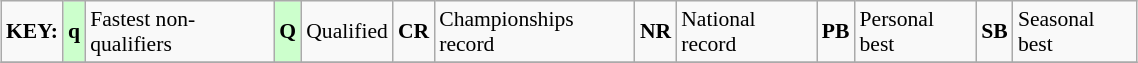<table class="wikitable" style="margin:0.5em auto; font-size:90%;position:relative;" width=60%>
<tr>
<td><strong>KEY:</strong></td>
<td bgcolor=ccffcc align=center><strong>q</strong></td>
<td>Fastest non-qualifiers</td>
<td bgcolor=ccffcc align=center><strong>Q</strong></td>
<td>Qualified</td>
<td align=center><strong>CR</strong></td>
<td>Championships record</td>
<td align=center><strong>NR</strong></td>
<td>National record</td>
<td align=center><strong>PB</strong></td>
<td>Personal best</td>
<td align=center><strong>SB</strong></td>
<td>Seasonal best</td>
</tr>
<tr>
</tr>
</table>
